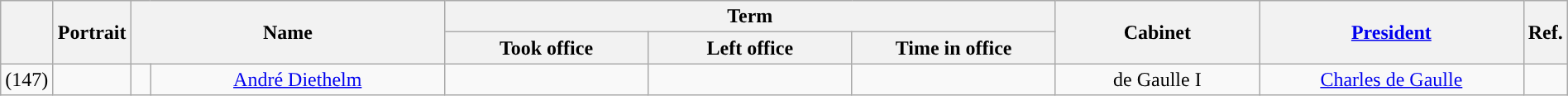<table class="wikitable" style="text-align:center; width:100%">
<tr>
<th style="width:2%" rowspan=2></th>
<th style="width:5%" rowspan=2>Portrait</th>
<th style="width:20%" rowspan=2, colspan=2>Name</th>
<th colspan=3>Term</th>
<th style="width:13%" rowspan=2>Cabinet</th>
<th rowspan=2><a href='#'>President</a></th>
<th style="width:2%" rowspan=2>Ref.</th>
</tr>
<tr>
<th style="width:13%">Took office</th>
<th style="width:13%">Left office</th>
<th style="width:13%">Time in office</th>
</tr>
<tr>
<td>(147)</td>
<td></td>
<td style="background:"></td>
<td><a href='#'>André Diethelm</a></td>
<td></td>
<td></td>
<td></td>
<td>de Gaulle I</td>
<td><a href='#'>Charles de Gaulle</a></td>
<td></td>
</tr>
</table>
